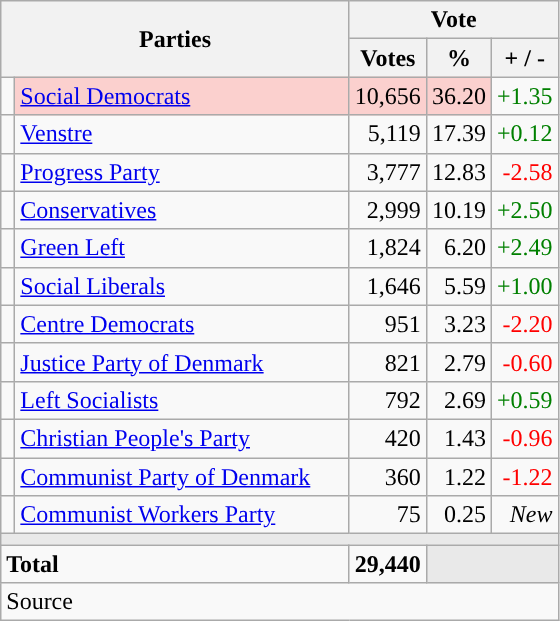<table class="wikitable" style="text-align:right;">
<tr>
<th style="text-align:centre;" rowspan="2" colspan="2" width="225">Parties</th>
<th colspan="3">Vote</th>
</tr>
<tr>
<th width="15">Votes</th>
<th width="15">%</th>
<th width="15">+ / -</th>
</tr>
<tr>
<td width="2" style="color:inherit;background:"></td>
<td bgcolor=#fbd0ce  align="left"><a href='#'>Social Democrats</a></td>
<td bgcolor=#fbd0ce>10,656</td>
<td bgcolor=#fbd0ce>36.20</td>
<td style=color:green;>+1.35</td>
</tr>
<tr>
<td width="2" style="color:inherit;background:"></td>
<td align="left"><a href='#'>Venstre</a></td>
<td>5,119</td>
<td>17.39</td>
<td style=color:green;>+0.12</td>
</tr>
<tr>
<td width="2" style="color:inherit;background:"></td>
<td align="left"><a href='#'>Progress Party</a></td>
<td>3,777</td>
<td>12.83</td>
<td style=color:red;>-2.58</td>
</tr>
<tr>
<td width="2" style="color:inherit;background:"></td>
<td align="left"><a href='#'>Conservatives</a></td>
<td>2,999</td>
<td>10.19</td>
<td style=color:green;>+2.50</td>
</tr>
<tr>
<td width="2" style="color:inherit;background:"></td>
<td align="left"><a href='#'>Green Left</a></td>
<td>1,824</td>
<td>6.20</td>
<td style=color:green;>+2.49</td>
</tr>
<tr>
<td width="2" style="color:inherit;background:"></td>
<td align="left"><a href='#'>Social Liberals</a></td>
<td>1,646</td>
<td>5.59</td>
<td style=color:green;>+1.00</td>
</tr>
<tr>
<td width="2" style="color:inherit;background:"></td>
<td align="left"><a href='#'>Centre Democrats</a></td>
<td>951</td>
<td>3.23</td>
<td style=color:red;>-2.20</td>
</tr>
<tr>
<td width="2" style="color:inherit;background:"></td>
<td align="left"><a href='#'>Justice Party of Denmark</a></td>
<td>821</td>
<td>2.79</td>
<td style=color:red;>-0.60</td>
</tr>
<tr>
<td width="2" style="color:inherit;background:"></td>
<td align="left"><a href='#'>Left Socialists</a></td>
<td>792</td>
<td>2.69</td>
<td style=color:green;>+0.59</td>
</tr>
<tr>
<td width="2" style="color:inherit;background:"></td>
<td align="left"><a href='#'>Christian People's Party</a></td>
<td>420</td>
<td>1.43</td>
<td style=color:red;>-0.96</td>
</tr>
<tr>
<td width="2" style="color:inherit;background:"></td>
<td align="left"><a href='#'>Communist Party of Denmark</a></td>
<td>360</td>
<td>1.22</td>
<td style=color:red;>-1.22</td>
</tr>
<tr>
<td width="2" style="color:inherit;background:"></td>
<td align="left"><a href='#'>Communist Workers Party</a></td>
<td>75</td>
<td>0.25</td>
<td><em>New</em></td>
</tr>
<tr>
<td colspan="7" bgcolor="#E9E9E9"></td>
</tr>
<tr>
<td align="left" colspan="2"><strong>Total</strong></td>
<td><strong>29,440</strong></td>
<td bgcolor="#E9E9E9" colspan="2"></td>
</tr>
<tr>
<td align="left" colspan="6">Source</td>
</tr>
</table>
